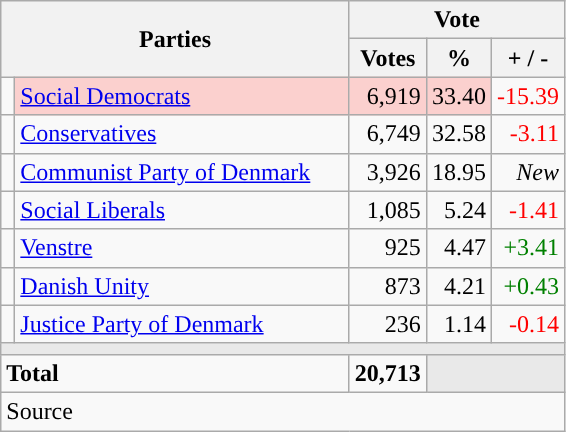<table class="wikitable" style="text-align:right;">
<tr>
<th style="text-align:centre;" rowspan="2" colspan="2" width="225">Parties</th>
<th colspan="3">Vote</th>
</tr>
<tr>
<th width="15">Votes</th>
<th width="15">%</th>
<th width="15">+ / -</th>
</tr>
<tr>
<td width="2" style="color:inherit;background:"></td>
<td bgcolor=#fbd0ce  align="left"><a href='#'>Social Democrats</a></td>
<td bgcolor=#fbd0ce>6,919</td>
<td bgcolor=#fbd0ce>33.40</td>
<td style=color:red;>-15.39</td>
</tr>
<tr>
<td width="2" style="color:inherit;background:"></td>
<td align="left"><a href='#'>Conservatives</a></td>
<td>6,749</td>
<td>32.58</td>
<td style=color:red;>-3.11</td>
</tr>
<tr>
<td width="2" style="color:inherit;background:"></td>
<td align="left"><a href='#'>Communist Party of Denmark</a></td>
<td>3,926</td>
<td>18.95</td>
<td><em>New</em></td>
</tr>
<tr>
<td width="2" style="color:inherit;background:"></td>
<td align="left"><a href='#'>Social Liberals</a></td>
<td>1,085</td>
<td>5.24</td>
<td style=color:red;>-1.41</td>
</tr>
<tr>
<td width="2" style="color:inherit;background:"></td>
<td align="left"><a href='#'>Venstre</a></td>
<td>925</td>
<td>4.47</td>
<td style=color:green;>+3.41</td>
</tr>
<tr>
<td width="2" style="color:inherit;background:"></td>
<td align="left"><a href='#'>Danish Unity</a></td>
<td>873</td>
<td>4.21</td>
<td style=color:green;>+0.43</td>
</tr>
<tr>
<td width="2" style="color:inherit;background:"></td>
<td align="left"><a href='#'>Justice Party of Denmark</a></td>
<td>236</td>
<td>1.14</td>
<td style=color:red;>-0.14</td>
</tr>
<tr>
<td colspan="7" bgcolor="#E9E9E9"></td>
</tr>
<tr>
<td align="left" colspan="2"><strong>Total</strong></td>
<td><strong>20,713</strong></td>
<td bgcolor="#E9E9E9" colspan="2"></td>
</tr>
<tr>
<td align="left" colspan="6">Source</td>
</tr>
</table>
